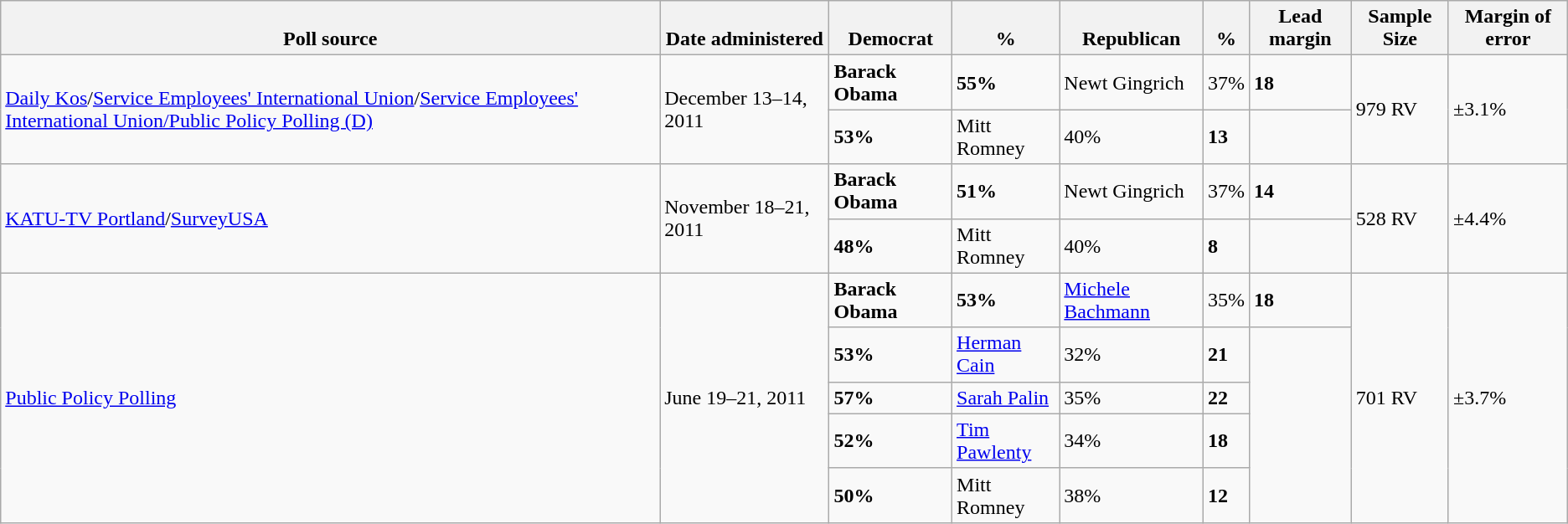<table class="wikitable">
<tr valign=bottom>
<th>Poll source</th>
<th>Date administered</th>
<th>Democrat</th>
<th>%</th>
<th>Republican</th>
<th>%</th>
<th>Lead margin</th>
<th>Sample Size</th>
<th>Margin of error</th>
</tr>
<tr>
<td rowspan=2><a href='#'>Daily Kos</a>/<a href='#'>Service Employees' International Union</a>/<a href='#'>Service Employees' International Union/Public Policy Polling (D)</a></td>
<td rowspan=2>December 13–14, 2011</td>
<td><strong>Barack Obama</strong></td>
<td><strong>55%</strong></td>
<td>Newt Gingrich</td>
<td>37%</td>
<td><strong>18</strong></td>
<td rowspan=2>979 RV</td>
<td rowspan=2>±3.1%</td>
</tr>
<tr>
<td><strong>53%</strong></td>
<td>Mitt Romney</td>
<td>40%</td>
<td><strong>13</strong></td>
</tr>
<tr>
<td rowspan=2><a href='#'>KATU-TV Portland</a>/<a href='#'>SurveyUSA</a></td>
<td rowspan=2>November 18–21, 2011</td>
<td><strong>Barack Obama</strong></td>
<td><strong>51%</strong></td>
<td>Newt Gingrich</td>
<td>37%</td>
<td><strong>14</strong></td>
<td rowspan=2>528 RV</td>
<td rowspan=2>±4.4%</td>
</tr>
<tr>
<td><strong>48%</strong></td>
<td>Mitt Romney</td>
<td>40%</td>
<td><strong>8</strong></td>
</tr>
<tr>
<td rowspan=5><a href='#'>Public Policy Polling</a></td>
<td rowspan=5>June 19–21, 2011</td>
<td><strong>Barack Obama</strong></td>
<td><strong>53%</strong></td>
<td><a href='#'>Michele Bachmann</a></td>
<td>35%</td>
<td><strong>18</strong></td>
<td rowspan=5>701 RV</td>
<td rowspan=5>±3.7%</td>
</tr>
<tr>
<td><strong>53%</strong></td>
<td><a href='#'>Herman Cain</a></td>
<td>32%</td>
<td><strong>21</strong></td>
</tr>
<tr>
<td><strong>57%</strong></td>
<td><a href='#'>Sarah Palin</a></td>
<td>35%</td>
<td><strong>22</strong></td>
</tr>
<tr>
<td><strong>52%</strong></td>
<td><a href='#'>Tim Pawlenty</a></td>
<td>34%</td>
<td><strong>18</strong></td>
</tr>
<tr>
<td><strong>50%</strong></td>
<td>Mitt Romney</td>
<td>38%</td>
<td><strong>12</strong></td>
</tr>
</table>
